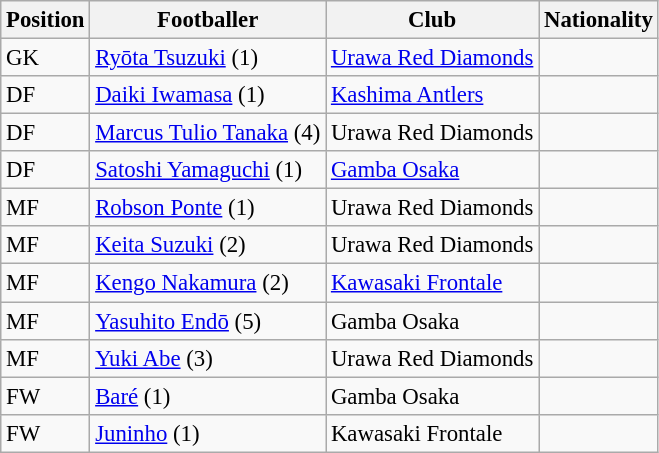<table class="wikitable" style="font-size: 95%;">
<tr>
<th>Position</th>
<th>Footballer</th>
<th>Club</th>
<th>Nationality</th>
</tr>
<tr>
<td>GK</td>
<td><a href='#'>Ryōta Tsuzuki</a> (1)</td>
<td><a href='#'>Urawa Red Diamonds</a></td>
<td></td>
</tr>
<tr>
<td>DF</td>
<td><a href='#'>Daiki Iwamasa</a> (1)</td>
<td><a href='#'>Kashima Antlers</a></td>
<td></td>
</tr>
<tr>
<td>DF</td>
<td><a href='#'>Marcus Tulio Tanaka</a> (4)</td>
<td>Urawa Red Diamonds</td>
<td></td>
</tr>
<tr>
<td>DF</td>
<td><a href='#'>Satoshi Yamaguchi</a> (1)</td>
<td><a href='#'>Gamba Osaka</a></td>
<td></td>
</tr>
<tr>
<td>MF</td>
<td><a href='#'>Robson Ponte</a> (1)</td>
<td>Urawa Red Diamonds</td>
<td></td>
</tr>
<tr>
<td>MF</td>
<td><a href='#'>Keita Suzuki</a> (2)</td>
<td>Urawa Red Diamonds</td>
<td></td>
</tr>
<tr>
<td>MF</td>
<td><a href='#'>Kengo Nakamura</a> (2)</td>
<td><a href='#'>Kawasaki Frontale</a></td>
<td></td>
</tr>
<tr>
<td>MF</td>
<td><a href='#'>Yasuhito Endō</a> (5)</td>
<td>Gamba Osaka</td>
<td></td>
</tr>
<tr>
<td>MF</td>
<td><a href='#'>Yuki Abe</a> (3)</td>
<td>Urawa Red Diamonds</td>
<td></td>
</tr>
<tr>
<td>FW</td>
<td><a href='#'>Baré</a> (1)</td>
<td>Gamba Osaka</td>
<td></td>
</tr>
<tr>
<td>FW</td>
<td><a href='#'>Juninho</a> (1)</td>
<td>Kawasaki Frontale</td>
<td></td>
</tr>
</table>
